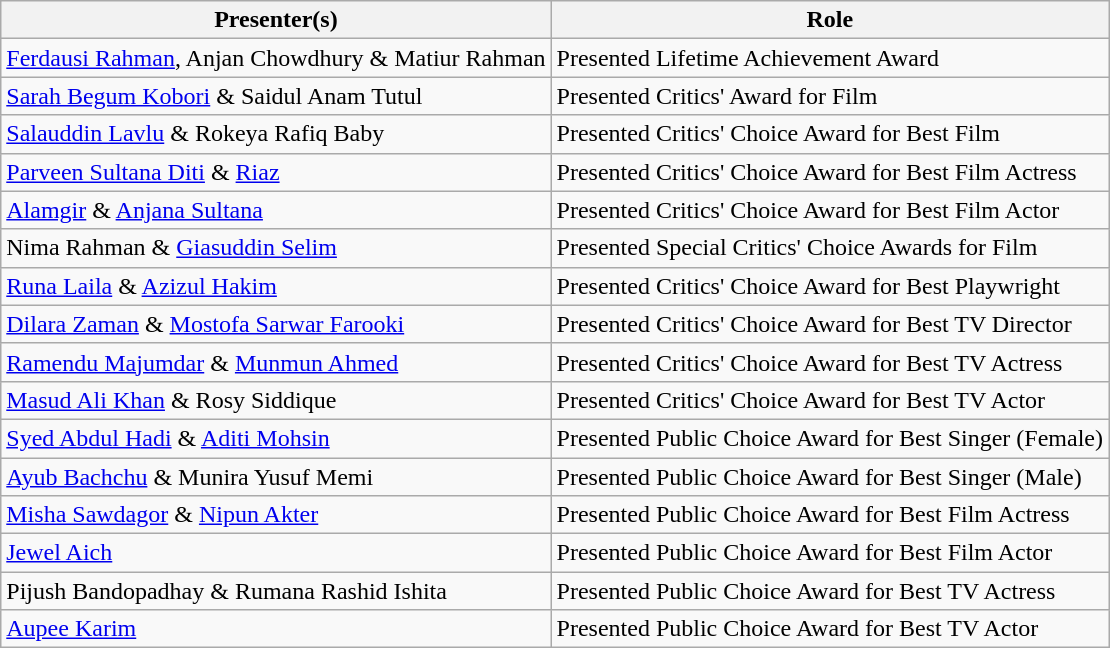<table class="wikitable">
<tr>
<th>Presenter(s)</th>
<th>Role</th>
</tr>
<tr>
<td><a href='#'>Ferdausi Rahman</a>, Anjan Chowdhury & Matiur Rahman</td>
<td>Presented Lifetime Achievement Award</td>
</tr>
<tr>
<td><a href='#'>Sarah Begum Kobori</a> & Saidul Anam Tutul</td>
<td>Presented Critics' Award for Film</td>
</tr>
<tr>
<td><a href='#'>Salauddin Lavlu</a> & Rokeya Rafiq Baby</td>
<td>Presented Critics' Choice Award for Best Film</td>
</tr>
<tr>
<td><a href='#'>Parveen Sultana Diti</a> & <a href='#'>Riaz</a></td>
<td>Presented Critics' Choice Award for Best Film Actress</td>
</tr>
<tr>
<td><a href='#'>Alamgir</a> & <a href='#'>Anjana Sultana</a></td>
<td>Presented Critics' Choice Award for Best Film Actor</td>
</tr>
<tr>
<td>Nima Rahman & <a href='#'>Giasuddin Selim</a></td>
<td>Presented Special Critics' Choice Awards for Film</td>
</tr>
<tr>
<td><a href='#'>Runa Laila</a> &  <a href='#'>Azizul Hakim</a></td>
<td>Presented Critics' Choice Award for Best Playwright</td>
</tr>
<tr>
<td><a href='#'>Dilara Zaman</a> & <a href='#'>Mostofa Sarwar Farooki</a></td>
<td>Presented Critics' Choice Award for Best TV Director</td>
</tr>
<tr>
<td><a href='#'>Ramendu Majumdar</a> & <a href='#'>Munmun Ahmed</a></td>
<td>Presented Critics' Choice Award for Best TV Actress</td>
</tr>
<tr>
<td><a href='#'>Masud Ali Khan</a> & Rosy Siddique</td>
<td>Presented Critics' Choice Award for Best TV Actor</td>
</tr>
<tr>
<td><a href='#'>Syed Abdul Hadi</a> & <a href='#'>Aditi Mohsin</a></td>
<td>Presented Public Choice Award for Best Singer (Female)</td>
</tr>
<tr>
<td><a href='#'>Ayub Bachchu</a> & Munira Yusuf Memi</td>
<td>Presented Public Choice Award for Best Singer (Male)</td>
</tr>
<tr>
<td><a href='#'>Misha Sawdagor</a> & <a href='#'>Nipun Akter</a></td>
<td>Presented Public Choice Award for Best Film Actress</td>
</tr>
<tr>
<td><a href='#'>Jewel Aich</a></td>
<td>Presented Public Choice Award for Best Film Actor</td>
</tr>
<tr>
<td>Pijush Bandopadhay & Rumana Rashid Ishita</td>
<td>Presented Public Choice Award for Best TV Actress</td>
</tr>
<tr>
<td><a href='#'>Aupee Karim</a></td>
<td>Presented Public Choice Award for Best TV Actor</td>
</tr>
</table>
